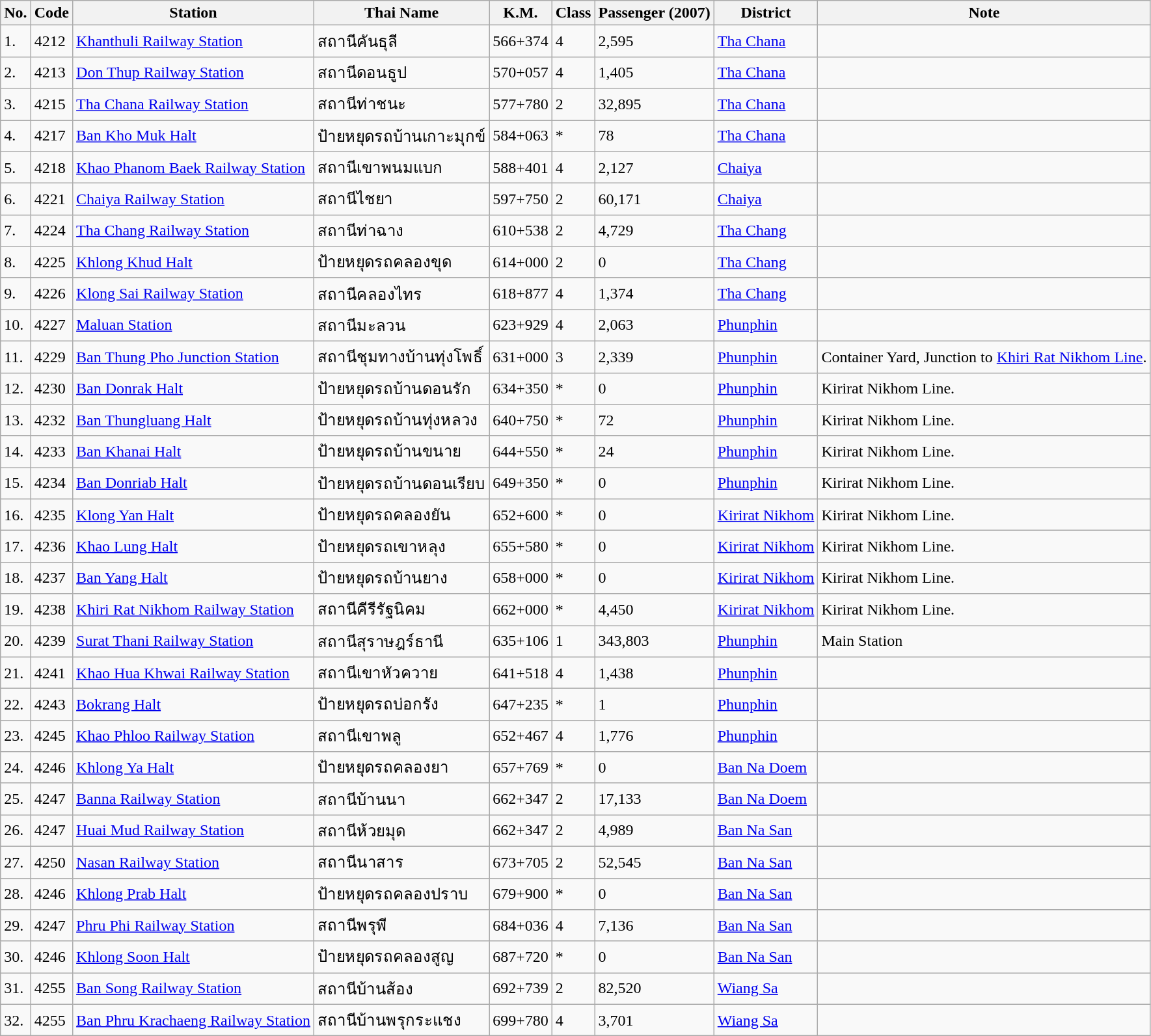<table class="wikitable sortable">
<tr>
<th bgcolor="#efefef">No.</th>
<th bgcolor="#efefef">Code</th>
<th bgcolor="#efefef">Station</th>
<th bgcolor="#efefef">Thai Name</th>
<th bgcolor="#efefef">K.M.</th>
<th bgcolor="#efefef">Class</th>
<th bgcolor="#efefef">Passenger (2007)</th>
<th bgcolor="#efefef">District</th>
<th bgcolor="#efefef">Note</th>
</tr>
<tr>
<td>1.</td>
<td>4212</td>
<td><a href='#'>Khanthuli Railway Station</a></td>
<td>สถานีคันธุลี</td>
<td>566+374</td>
<td>4</td>
<td>2,595</td>
<td><a href='#'>Tha Chana</a></td>
<td></td>
</tr>
<tr>
<td>2.</td>
<td>4213</td>
<td><a href='#'>Don Thup Railway Station</a></td>
<td>สถานีดอนธูป</td>
<td>570+057</td>
<td>4</td>
<td>1,405</td>
<td><a href='#'>Tha Chana</a></td>
<td></td>
</tr>
<tr>
<td>3.</td>
<td>4215</td>
<td><a href='#'>Tha Chana Railway Station</a></td>
<td>สถานีท่าชนะ</td>
<td>577+780</td>
<td>2</td>
<td>32,895</td>
<td><a href='#'>Tha Chana</a></td>
<td></td>
</tr>
<tr>
<td>4.</td>
<td>4217</td>
<td><a href='#'>Ban Kho Muk Halt</a></td>
<td>ป้ายหยุดรถบ้านเกาะมุกข์</td>
<td>584+063</td>
<td>*</td>
<td>78</td>
<td><a href='#'>Tha Chana</a></td>
<td></td>
</tr>
<tr>
<td>5.</td>
<td>4218</td>
<td><a href='#'>Khao Phanom Baek Railway Station</a></td>
<td>สถานีเขาพนมแบก</td>
<td>588+401</td>
<td>4</td>
<td>2,127</td>
<td><a href='#'>Chaiya</a></td>
<td></td>
</tr>
<tr>
<td>6.</td>
<td>4221</td>
<td><a href='#'>Chaiya Railway Station</a></td>
<td>สถานีไชยา</td>
<td>597+750</td>
<td>2</td>
<td>60,171</td>
<td><a href='#'>Chaiya</a></td>
<td></td>
</tr>
<tr>
<td>7.</td>
<td>4224</td>
<td><a href='#'>Tha Chang Railway Station</a></td>
<td>สถานีท่าฉาง</td>
<td>610+538</td>
<td>2</td>
<td>4,729</td>
<td><a href='#'>Tha Chang</a></td>
<td></td>
</tr>
<tr>
<td>8.</td>
<td>4225</td>
<td><a href='#'>Khlong Khud Halt</a></td>
<td>ป้ายหยุดรถคลองขุด</td>
<td>614+000</td>
<td>2</td>
<td>0</td>
<td><a href='#'>Tha Chang</a></td>
<td></td>
</tr>
<tr>
<td>9.</td>
<td>4226</td>
<td><a href='#'>Klong Sai Railway Station</a></td>
<td>สถานีคลองไทร</td>
<td>618+877</td>
<td>4</td>
<td>1,374</td>
<td><a href='#'>Tha Chang</a></td>
<td></td>
</tr>
<tr>
<td>10.</td>
<td>4227</td>
<td><a href='#'>Maluan Station</a></td>
<td>สถานีมะลวน</td>
<td>623+929</td>
<td>4</td>
<td>2,063</td>
<td><a href='#'>Phunphin</a></td>
<td></td>
</tr>
<tr>
<td>11.</td>
<td>4229</td>
<td><a href='#'>Ban Thung Pho Junction Station</a></td>
<td>สถานีชุมทางบ้านทุ่งโพธิ์</td>
<td>631+000</td>
<td>3</td>
<td>2,339</td>
<td><a href='#'>Phunphin</a></td>
<td>Container Yard, Junction to <a href='#'>Khiri Rat Nikhom Line</a>.</td>
</tr>
<tr>
<td>12.</td>
<td>4230</td>
<td><a href='#'>Ban Donrak Halt</a></td>
<td>ป้ายหยุดรถบ้านดอนรัก</td>
<td>634+350</td>
<td>*</td>
<td>0</td>
<td><a href='#'>Phunphin</a></td>
<td>Kirirat Nikhom Line.</td>
</tr>
<tr>
<td>13.</td>
<td>4232</td>
<td><a href='#'>Ban Thungluang Halt</a></td>
<td>ป้ายหยุดรถบ้านทุ่งหลวง</td>
<td>640+750</td>
<td>*</td>
<td>72</td>
<td><a href='#'>Phunphin</a></td>
<td>Kirirat Nikhom Line.</td>
</tr>
<tr>
<td>14.</td>
<td>4233</td>
<td><a href='#'>Ban Khanai Halt</a></td>
<td>ป้ายหยุดรถบ้านขนาย</td>
<td>644+550</td>
<td>*</td>
<td>24</td>
<td><a href='#'>Phunphin</a></td>
<td>Kirirat Nikhom Line.</td>
</tr>
<tr>
<td>15.</td>
<td>4234</td>
<td><a href='#'>Ban Donriab Halt</a></td>
<td>ป้ายหยุดรถบ้านดอนเรียบ</td>
<td>649+350</td>
<td>*</td>
<td>0</td>
<td><a href='#'>Phunphin</a></td>
<td>Kirirat Nikhom Line.</td>
</tr>
<tr>
<td>16.</td>
<td>4235</td>
<td><a href='#'>Klong Yan Halt</a></td>
<td>ป้ายหยุดรถคลองยัน</td>
<td>652+600</td>
<td>*</td>
<td>0</td>
<td><a href='#'>Kirirat Nikhom</a></td>
<td>Kirirat Nikhom Line.</td>
</tr>
<tr>
<td>17.</td>
<td>4236</td>
<td><a href='#'>Khao Lung Halt</a></td>
<td>ป้ายหยุดรถเขาหลุง</td>
<td>655+580</td>
<td>*</td>
<td>0</td>
<td><a href='#'>Kirirat Nikhom</a></td>
<td>Kirirat Nikhom Line.</td>
</tr>
<tr>
<td>18.</td>
<td>4237</td>
<td><a href='#'>Ban Yang Halt</a></td>
<td>ป้ายหยุดรถบ้านยาง</td>
<td>658+000</td>
<td>*</td>
<td>0</td>
<td><a href='#'>Kirirat Nikhom</a></td>
<td>Kirirat Nikhom Line.</td>
</tr>
<tr>
<td>19.</td>
<td>4238</td>
<td><a href='#'>Khiri Rat Nikhom Railway Station</a></td>
<td>สถานีคีรีรัฐนิคม</td>
<td>662+000</td>
<td>*</td>
<td>4,450</td>
<td><a href='#'>Kirirat Nikhom</a></td>
<td>Kirirat Nikhom Line.</td>
</tr>
<tr>
<td>20.</td>
<td>4239</td>
<td><a href='#'>Surat Thani Railway Station</a></td>
<td>สถานีสุราษฎร์ธานี</td>
<td>635+106</td>
<td>1</td>
<td>343,803</td>
<td><a href='#'>Phunphin</a></td>
<td>Main Station</td>
</tr>
<tr>
<td>21.</td>
<td>4241</td>
<td><a href='#'>Khao Hua Khwai Railway Station</a></td>
<td>สถานีเขาหัวควาย</td>
<td>641+518</td>
<td>4</td>
<td>1,438</td>
<td><a href='#'>Phunphin</a></td>
<td></td>
</tr>
<tr>
<td>22.</td>
<td>4243</td>
<td><a href='#'>Bokrang Halt</a></td>
<td>ป้ายหยุดรถบ่อกรัง</td>
<td>647+235</td>
<td>*</td>
<td>1</td>
<td><a href='#'>Phunphin</a></td>
<td></td>
</tr>
<tr>
<td>23.</td>
<td>4245</td>
<td><a href='#'>Khao Phloo Railway Station</a></td>
<td>สถานีเขาพลู</td>
<td>652+467</td>
<td>4</td>
<td>1,776</td>
<td><a href='#'>Phunphin</a></td>
<td></td>
</tr>
<tr>
<td>24.</td>
<td>4246</td>
<td><a href='#'>Khlong Ya Halt</a></td>
<td>ป้ายหยุดรถคลองยา</td>
<td>657+769</td>
<td>*</td>
<td>0</td>
<td><a href='#'>Ban Na Doem</a></td>
<td></td>
</tr>
<tr>
<td>25.</td>
<td>4247</td>
<td><a href='#'>Banna Railway Station</a></td>
<td>สถานีบ้านนา</td>
<td>662+347</td>
<td>2</td>
<td>17,133</td>
<td><a href='#'>Ban Na Doem</a></td>
<td></td>
</tr>
<tr>
<td>26.</td>
<td>4247</td>
<td><a href='#'>Huai Mud Railway Station</a></td>
<td>สถานีห้วยมุด</td>
<td>662+347</td>
<td>2</td>
<td>4,989</td>
<td><a href='#'>Ban Na San</a></td>
<td></td>
</tr>
<tr>
<td>27.</td>
<td>4250</td>
<td><a href='#'>Nasan Railway Station</a></td>
<td>สถานีนาสาร</td>
<td>673+705</td>
<td>2</td>
<td>52,545</td>
<td><a href='#'>Ban Na San</a></td>
<td></td>
</tr>
<tr>
<td>28.</td>
<td>4246</td>
<td><a href='#'>Khlong Prab Halt</a></td>
<td>ป้ายหยุดรถคลองปราบ</td>
<td>679+900</td>
<td>*</td>
<td>0</td>
<td><a href='#'>Ban Na San</a></td>
<td></td>
</tr>
<tr>
<td>29.</td>
<td>4247</td>
<td><a href='#'>Phru Phi Railway Station</a></td>
<td>สถานีพรุพี</td>
<td>684+036</td>
<td>4</td>
<td>7,136</td>
<td><a href='#'>Ban Na San</a></td>
<td></td>
</tr>
<tr>
<td>30.</td>
<td>4246</td>
<td><a href='#'>Khlong Soon Halt</a></td>
<td>ป้ายหยุดรถคลองสูญ</td>
<td>687+720</td>
<td>*</td>
<td>0</td>
<td><a href='#'>Ban Na San</a></td>
<td></td>
</tr>
<tr>
<td>31.</td>
<td>4255</td>
<td><a href='#'>Ban Song Railway Station</a></td>
<td>สถานีบ้านส้อง</td>
<td>692+739</td>
<td>2</td>
<td>82,520</td>
<td><a href='#'>Wiang Sa</a></td>
<td></td>
</tr>
<tr>
<td>32.</td>
<td>4255</td>
<td><a href='#'>Ban Phru Krachaeng Railway Station</a></td>
<td>สถานีบ้านพรุกระแชง</td>
<td>699+780</td>
<td>4</td>
<td>3,701</td>
<td><a href='#'>Wiang Sa</a></td>
<td></td>
</tr>
</table>
